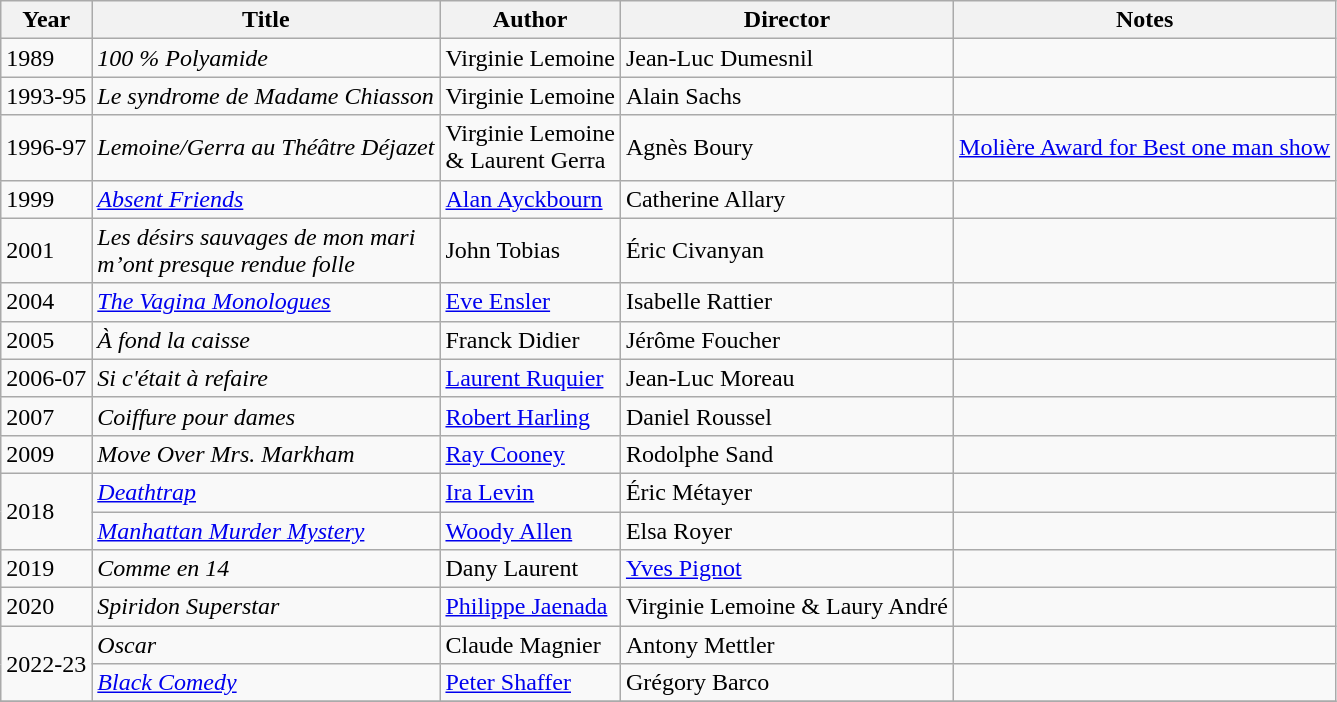<table class="wikitable">
<tr>
<th>Year</th>
<th>Title</th>
<th>Author</th>
<th>Director</th>
<th>Notes</th>
</tr>
<tr>
<td>1989</td>
<td><em>100 % Polyamide</em></td>
<td>Virginie Lemoine</td>
<td>Jean-Luc Dumesnil</td>
<td></td>
</tr>
<tr>
<td>1993-95</td>
<td><em>Le syndrome de Madame Chiasson</em></td>
<td>Virginie Lemoine</td>
<td>Alain Sachs</td>
<td></td>
</tr>
<tr>
<td>1996-97</td>
<td><em>Lemoine/Gerra au Théâtre Déjazet</em></td>
<td>Virginie Lemoine<br> & Laurent Gerra</td>
<td>Agnès Boury</td>
<td><a href='#'>Molière Award for Best one man show</a></td>
</tr>
<tr>
<td>1999</td>
<td><em><a href='#'>Absent Friends</a></em></td>
<td><a href='#'>Alan Ayckbourn</a></td>
<td>Catherine Allary</td>
<td></td>
</tr>
<tr>
<td>2001</td>
<td><em>Les désirs sauvages de mon mari <br>m’ont presque rendue folle</em></td>
<td>John Tobias</td>
<td>Éric Civanyan</td>
<td></td>
</tr>
<tr>
<td>2004</td>
<td><em><a href='#'>The Vagina Monologues</a></em></td>
<td><a href='#'>Eve Ensler</a></td>
<td>Isabelle Rattier</td>
<td></td>
</tr>
<tr>
<td>2005</td>
<td><em>À fond la caisse</em></td>
<td>Franck Didier</td>
<td>Jérôme Foucher</td>
<td></td>
</tr>
<tr>
<td>2006-07</td>
<td><em>Si c'était à refaire</em></td>
<td><a href='#'>Laurent Ruquier</a></td>
<td>Jean-Luc Moreau</td>
<td></td>
</tr>
<tr>
<td>2007</td>
<td><em>Coiffure pour dames</em></td>
<td><a href='#'>Robert Harling</a></td>
<td>Daniel Roussel</td>
<td></td>
</tr>
<tr>
<td>2009</td>
<td><em>Move Over Mrs. Markham</em></td>
<td><a href='#'>Ray Cooney</a></td>
<td>Rodolphe Sand</td>
<td></td>
</tr>
<tr>
<td rowspan=2>2018</td>
<td><em><a href='#'>Deathtrap</a></em></td>
<td><a href='#'>Ira Levin</a></td>
<td>Éric Métayer</td>
<td></td>
</tr>
<tr>
<td><em><a href='#'>Manhattan Murder Mystery</a></em></td>
<td><a href='#'>Woody Allen</a></td>
<td>Elsa Royer</td>
<td></td>
</tr>
<tr>
<td>2019</td>
<td><em>Comme en 14</em></td>
<td>Dany Laurent</td>
<td><a href='#'>Yves Pignot</a></td>
<td></td>
</tr>
<tr>
<td>2020</td>
<td><em>Spiridon Superstar</em></td>
<td><a href='#'>Philippe Jaenada</a></td>
<td>Virginie Lemoine & Laury André</td>
<td></td>
</tr>
<tr>
<td rowspan=2>2022-23</td>
<td><em>Oscar</em></td>
<td>Claude Magnier</td>
<td>Antony Mettler</td>
<td></td>
</tr>
<tr>
<td><em><a href='#'>Black Comedy</a></em></td>
<td><a href='#'>Peter Shaffer</a></td>
<td>Grégory Barco</td>
<td></td>
</tr>
<tr>
</tr>
</table>
